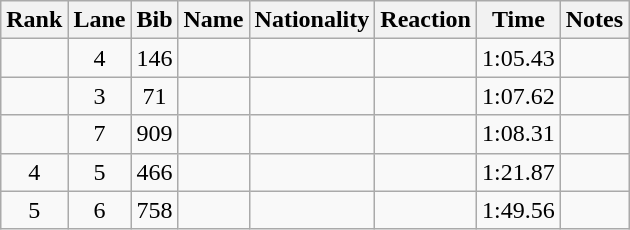<table class="wikitable sortable" style="text-align:center">
<tr>
<th>Rank</th>
<th>Lane</th>
<th>Bib</th>
<th>Name</th>
<th>Nationality</th>
<th>Reaction</th>
<th>Time</th>
<th>Notes</th>
</tr>
<tr>
<td></td>
<td>4</td>
<td>146</td>
<td align=left></td>
<td align=left></td>
<td></td>
<td>1:05.43</td>
<td></td>
</tr>
<tr>
<td></td>
<td>3</td>
<td>71</td>
<td align=left></td>
<td align=left></td>
<td></td>
<td>1:07.62</td>
<td></td>
</tr>
<tr>
<td></td>
<td>7</td>
<td>909</td>
<td align=left></td>
<td align=left></td>
<td></td>
<td>1:08.31</td>
<td></td>
</tr>
<tr>
<td>4</td>
<td>5</td>
<td>466</td>
<td align=left></td>
<td align=left></td>
<td></td>
<td>1:21.87</td>
<td></td>
</tr>
<tr>
<td>5</td>
<td>6</td>
<td>758</td>
<td align=left></td>
<td align=left></td>
<td></td>
<td>1:49.56</td>
<td></td>
</tr>
</table>
